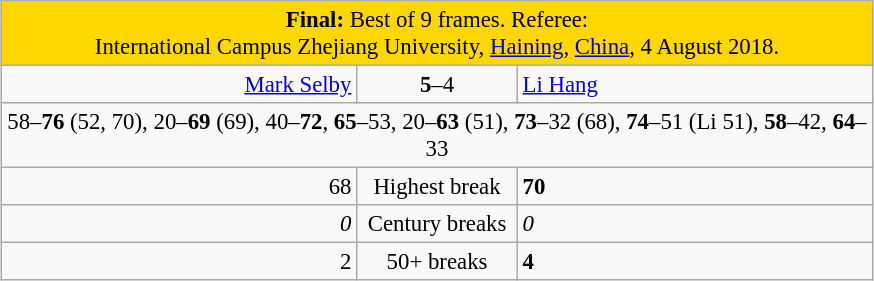<table class="wikitable" style="font-size: 95%; margin: 1em auto 1em auto;">
<tr>
<td colspan="3" align="center" bgcolor="#ffd700"><strong>Final:</strong> Best of 9 frames. Referee:<br>International Campus Zhejiang University, <a href='#'>Haining</a>, <a href='#'>China</a>, 4 August 2018.</td>
</tr>
<tr>
<td width="230" align="right"><a href='#'>Mark Selby</a><br></td>
<td width="100" align="center"><strong>5</strong>–4</td>
<td width="230"><a href='#'>Li Hang</a><br></td>
</tr>
<tr>
<td colspan="3" align="center" style="font-size: 100%">58–<strong>76</strong> (52, 70), 20–<strong>69</strong> (69), 40–<strong>72</strong>, <strong>65</strong>–53, 20–<strong>63</strong> (51), <strong>73</strong>–32 (68), <strong>74</strong>–51 (Li 51), <strong>58</strong>–42, <strong>64</strong>–33</td>
</tr>
<tr>
<td align="right">68</td>
<td align="center">Highest break</td>
<td><strong>70</strong></td>
</tr>
<tr>
<td align="right"><em>0</em></td>
<td align="center">Century breaks</td>
<td><em>0</em></td>
</tr>
<tr>
<td align="right">2</td>
<td align="center">50+ breaks</td>
<td><strong>4</strong></td>
</tr>
</table>
